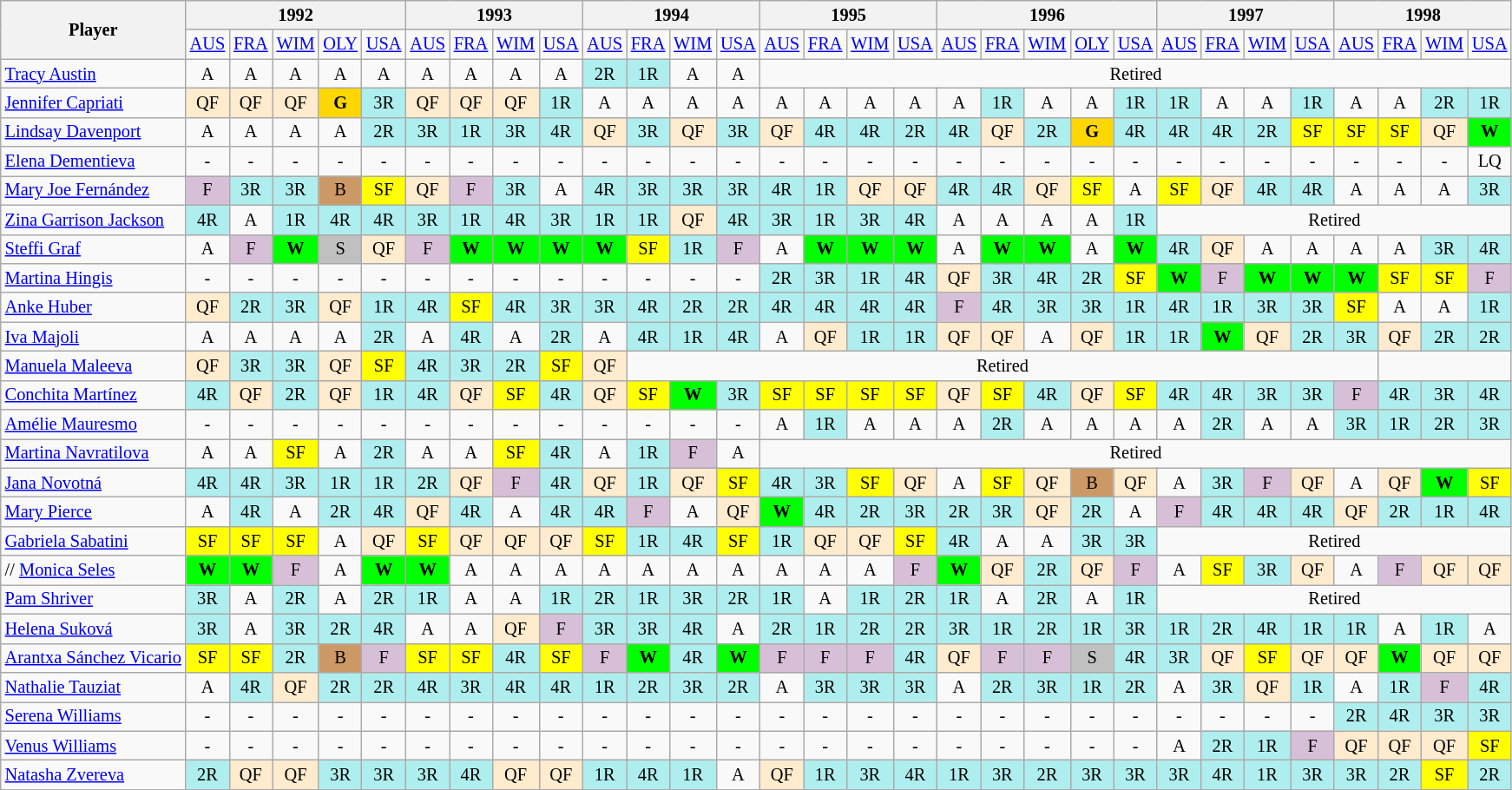<table class="wikitable" style="font-size:85%;">
<tr>
<th rowspan="2">Player</th>
<th colspan="5">1992</th>
<th colspan="4">1993</th>
<th colspan="4">1994</th>
<th colspan="4">1995</th>
<th colspan="5">1996</th>
<th colspan="4">1997</th>
<th colspan="4">1998</th>
</tr>
<tr>
<td><a href='#'>AUS</a></td>
<td><a href='#'>FRA</a></td>
<td><a href='#'>WIM</a></td>
<td><a href='#'>OLY</a></td>
<td><a href='#'>USA</a></td>
<td><a href='#'>AUS</a></td>
<td><a href='#'>FRA</a></td>
<td><a href='#'>WIM</a></td>
<td><a href='#'>USA</a></td>
<td><a href='#'>AUS</a></td>
<td><a href='#'>FRA</a></td>
<td><a href='#'>WIM</a></td>
<td><a href='#'>USA</a></td>
<td><a href='#'>AUS</a></td>
<td><a href='#'>FRA</a></td>
<td><a href='#'>WIM</a></td>
<td><a href='#'>USA</a></td>
<td><a href='#'>AUS</a></td>
<td><a href='#'>FRA</a></td>
<td><a href='#'>WIM</a></td>
<td><a href='#'>OLY</a></td>
<td><a href='#'>USA</a></td>
<td><a href='#'>AUS</a></td>
<td><a href='#'>FRA</a></td>
<td><a href='#'>WIM</a></td>
<td><a href='#'>USA</a></td>
<td><a href='#'>AUS</a></td>
<td><a href='#'>FRA</a></td>
<td><a href='#'>WIM</a></td>
<td><a href='#'>USA</a></td>
</tr>
<tr align="center">
<td align="left"> <a href='#'>Tracy Austin</a></td>
<td>A</td>
<td>A</td>
<td>A</td>
<td>A</td>
<td>A</td>
<td>A</td>
<td>A</td>
<td>A</td>
<td>A</td>
<td style="background:#afeeee;">2R</td>
<td style="background:#afeeee;">1R</td>
<td>A</td>
<td>A</td>
<td colspan="17">Retired</td>
</tr>
<tr align="center">
<td align="left"> <a href='#'>Jennifer Capriati</a></td>
<td style="background:#ffebcd;">QF</td>
<td style="background:#ffebcd;">QF</td>
<td style="background:#ffebcd;">QF</td>
<td style="background:gold;"><strong>G</strong></td>
<td style="background:#afeeee;">3R</td>
<td style="background:#ffebcd;">QF</td>
<td style="background:#ffebcd;">QF</td>
<td style="background:#ffebcd;">QF</td>
<td style="background:#afeeee;">1R</td>
<td>A</td>
<td>A</td>
<td>A</td>
<td>A</td>
<td>A</td>
<td>A</td>
<td>A</td>
<td>A</td>
<td>A</td>
<td style="background:#afeeee;">1R</td>
<td>A</td>
<td>A</td>
<td style="background:#afeeee;">1R</td>
<td style="background:#afeeee;">1R</td>
<td>A</td>
<td>A</td>
<td style="background:#afeeee;">1R</td>
<td>A</td>
<td>A</td>
<td style="background:#afeeee;">2R</td>
<td style="background:#afeeee;">1R</td>
</tr>
<tr align="center">
<td align="left"> <a href='#'>Lindsay Davenport</a></td>
<td>A</td>
<td>A</td>
<td>A</td>
<td>A</td>
<td style="background:#afeeee;">2R</td>
<td style="background:#afeeee;">3R</td>
<td style="background:#afeeee;">1R</td>
<td style="background:#afeeee;">3R</td>
<td style="background:#afeeee;">4R</td>
<td style="background:#ffebcd;">QF</td>
<td style="background:#afeeee;">3R</td>
<td style="background:#ffebcd;">QF</td>
<td style="background:#afeeee;">3R</td>
<td style="background:#ffebcd;">QF</td>
<td style="background:#afeeee;">4R</td>
<td style="background:#afeeee;">4R</td>
<td style="background:#afeeee;">2R</td>
<td style="background:#afeeee;">4R</td>
<td style="background:#ffebcd;">QF</td>
<td style="background:#afeeee;">2R</td>
<td style="background:gold;"><strong>G</strong></td>
<td style="background:#afeeee;">4R</td>
<td style="background:#afeeee;">4R</td>
<td style="background:#afeeee;">4R</td>
<td style="background:#afeeee;">2R</td>
<td style="background:yellow;">SF</td>
<td style="background:yellow;">SF</td>
<td style="background:yellow;">SF</td>
<td style="background:#ffebcd;">QF</td>
<td style="background:#00ff00;"><strong>W</strong></td>
</tr>
<tr align="center">
<td align="left"> <a href='#'>Elena Dementieva</a></td>
<td>-</td>
<td>-</td>
<td>-</td>
<td>-</td>
<td>-</td>
<td>-</td>
<td>-</td>
<td>-</td>
<td>-</td>
<td>-</td>
<td>-</td>
<td>-</td>
<td>-</td>
<td>-</td>
<td>-</td>
<td>-</td>
<td>-</td>
<td>-</td>
<td>-</td>
<td>-</td>
<td>-</td>
<td>-</td>
<td>-</td>
<td>-</td>
<td>-</td>
<td>-</td>
<td>-</td>
<td>-</td>
<td>-</td>
<td>LQ</td>
</tr>
<tr align="center">
<td align="left"> <a href='#'>Mary Joe Fernández</a></td>
<td style="background:#D8BFD8;">F</td>
<td style="background:#afeeee;">3R</td>
<td style="background:#afeeee;">3R</td>
<td style="background:#cc9966;">B</td>
<td style="background:yellow;">SF</td>
<td style="background:#ffebcd;">QF</td>
<td style="background:#D8BFD8;">F</td>
<td style="background:#afeeee;">3R</td>
<td>A</td>
<td style="background:#afeeee;">4R</td>
<td style="background:#afeeee;">3R</td>
<td style="background:#afeeee;">3R</td>
<td style="background:#afeeee;">3R</td>
<td style="background:#afeeee;">4R</td>
<td style="background:#afeeee;">1R</td>
<td style="background:#ffebcd;">QF</td>
<td style="background:#ffebcd;">QF</td>
<td style="background:#afeeee;">4R</td>
<td style="background:#afeeee;">4R</td>
<td style="background:#ffebcd;">QF</td>
<td style="background:yellow;">SF</td>
<td>A</td>
<td style="background:yellow;">SF</td>
<td style="background:#ffebcd;">QF</td>
<td style="background:#afeeee;">4R</td>
<td style="background:#afeeee;">4R</td>
<td>A</td>
<td>A</td>
<td>A</td>
<td style="background:#afeeee;">3R</td>
</tr>
<tr align="center">
<td align="left"> <a href='#'>Zina Garrison Jackson</a></td>
<td style="background:#afeeee;">4R</td>
<td>A</td>
<td style="background:#afeeee;">1R</td>
<td style="background:#afeeee;">4R</td>
<td style="background:#afeeee;">4R</td>
<td style="background:#afeeee;">3R</td>
<td style="background:#afeeee;">1R</td>
<td style="background:#afeeee;">4R</td>
<td style="background:#afeeee;">3R</td>
<td style="background:#afeeee;">1R</td>
<td style="background:#afeeee;">1R</td>
<td style="background:#ffebcd;">QF</td>
<td style="background:#afeeee;">4R</td>
<td style="background:#afeeee;">3R</td>
<td style="background:#afeeee;">1R</td>
<td style="background:#afeeee;">3R</td>
<td style="background:#afeeee;">4R</td>
<td>A</td>
<td>A</td>
<td>A</td>
<td>A</td>
<td style="background:#afeeee;">1R</td>
<td colspan="8">Retired</td>
</tr>
<tr align="center">
<td align="left"> <a href='#'>Steffi Graf</a></td>
<td>A</td>
<td style="background:#D8BFD8;">F</td>
<td style="background:#00ff00;"><strong>W</strong></td>
<td style="background:silver;">S</td>
<td style="background:#ffebcd;">QF</td>
<td style="background:#D8BFD8;">F</td>
<td style="background:#00ff00;"><strong>W</strong></td>
<td style="background:#00ff00;"><strong>W</strong></td>
<td style="background:#00ff00;"><strong>W</strong></td>
<td style="background:#00ff00;"><strong>W</strong></td>
<td style="background:yellow;">SF</td>
<td style="background:#afeeee;">1R</td>
<td style="background:#D8BFD8;">F</td>
<td>A</td>
<td style="background:#00ff00;"><strong>W</strong></td>
<td style="background:#00ff00;"><strong>W</strong></td>
<td style="background:#00ff00;"><strong>W</strong></td>
<td>A</td>
<td style="background:#00ff00;"><strong>W</strong></td>
<td style="background:#00ff00;"><strong>W</strong></td>
<td>A</td>
<td style="background:#00ff00;"><strong>W</strong></td>
<td style="background:#afeeee;">4R</td>
<td style="background:#ffebcd;">QF</td>
<td>A</td>
<td>A</td>
<td>A</td>
<td>A</td>
<td style="background:#afeeee;">3R</td>
<td style="background:#afeeee;">4R</td>
</tr>
<tr align="center">
<td align="left"> <a href='#'>Martina Hingis</a></td>
<td>-</td>
<td>-</td>
<td>-</td>
<td>-</td>
<td>-</td>
<td>-</td>
<td>-</td>
<td>-</td>
<td>-</td>
<td>-</td>
<td>-</td>
<td>-</td>
<td>-</td>
<td style="background:#afeeee;">2R</td>
<td style="background:#afeeee;">3R</td>
<td style="background:#afeeee;">1R</td>
<td style="background:#afeeee;">4R</td>
<td style="background:#ffebcd;">QF</td>
<td style="background:#afeeee;">3R</td>
<td style="background:#afeeee;">4R</td>
<td style="background:#afeeee;">2R</td>
<td style="background:yellow;">SF</td>
<td style="background:#00ff00;"><strong>W</strong></td>
<td style="background:#D8BFD8;">F</td>
<td style="background:#00ff00;"><strong>W</strong></td>
<td style="background:#00ff00;"><strong>W</strong></td>
<td style="background:#00ff00;"><strong>W</strong></td>
<td style="background:yellow;">SF</td>
<td style="background:yellow;">SF</td>
<td style="background:#D8BFD8;">F</td>
</tr>
<tr align="center">
<td align="left"> <a href='#'>Anke Huber</a></td>
<td style="background:#ffebcd;">QF</td>
<td style="background:#afeeee;">2R</td>
<td style="background:#afeeee;">3R</td>
<td style="background:#ffebcd;">QF</td>
<td style="background:#afeeee;">1R</td>
<td style="background:#afeeee;">4R</td>
<td style="background:yellow;">SF</td>
<td style="background:#afeeee;">4R</td>
<td style="background:#afeeee;">3R</td>
<td style="background:#afeeee;">3R</td>
<td style="background:#afeeee;">4R</td>
<td style="background:#afeeee;">2R</td>
<td style="background:#afeeee;">2R</td>
<td style="background:#afeeee;">4R</td>
<td style="background:#afeeee;">4R</td>
<td style="background:#afeeee;">4R</td>
<td style="background:#afeeee;">4R</td>
<td style="background:#D8BFD8;">F</td>
<td style="background:#afeeee;">4R</td>
<td style="background:#afeeee;">3R</td>
<td style="background:#afeeee;">3R</td>
<td style="background:#afeeee;">1R</td>
<td style="background:#afeeee;">4R</td>
<td style="background:#afeeee;">1R</td>
<td style="background:#afeeee;">3R</td>
<td style="background:#afeeee;">3R</td>
<td style="background:yellow;">SF</td>
<td>A</td>
<td>A</td>
<td style="background:#afeeee;">1R</td>
</tr>
<tr align="center">
<td align="left"> <a href='#'>Iva Majoli</a></td>
<td>A</td>
<td>A</td>
<td>A</td>
<td>A</td>
<td style="background:#afeeee;">2R</td>
<td>A</td>
<td style="background:#afeeee;">4R</td>
<td>A</td>
<td style="background:#afeeee;">2R</td>
<td>A</td>
<td style="background:#afeeee;">4R</td>
<td style="background:#afeeee;">1R</td>
<td style="background:#afeeee;">4R</td>
<td>A</td>
<td style="background:#ffebcd;">QF</td>
<td style="background:#afeeee;">1R</td>
<td style="background:#afeeee;">1R</td>
<td style="background:#ffebcd;">QF</td>
<td style="background:#ffebcd;">QF</td>
<td>A</td>
<td style="background:#ffebcd;">QF</td>
<td style="background:#afeeee;">1R</td>
<td style="background:#afeeee;">1R</td>
<td style="background:#00ff00;"><strong>W</strong></td>
<td style="background:#ffebcd;">QF</td>
<td style="background:#afeeee;">2R</td>
<td style="background:#afeeee;">3R</td>
<td style="background:#ffebcd;">QF</td>
<td style="background:#afeeee;">2R</td>
<td style="background:#afeeee;">2R</td>
</tr>
<tr align="center">
<td align="left"> <a href='#'>Manuela Maleeva</a></td>
<td style="background:#ffebcd;">QF</td>
<td style="background:#afeeee;">3R</td>
<td style="background:#afeeee;">3R</td>
<td style="background:#ffebcd;">QF</td>
<td style="background:yellow;">SF</td>
<td style="background:#afeeee;">4R</td>
<td style="background:#afeeee;">3R</td>
<td style="background:#afeeee;">2R</td>
<td style="background:yellow;">SF</td>
<td style="background:#ffebcd;">QF</td>
<td colspan="17">Retired</td>
</tr>
<tr align="center">
<td align="left"> <a href='#'>Conchita Martínez</a></td>
<td style="background:#afeeee;">4R</td>
<td style="background:#ffebcd;">QF</td>
<td style="background:#afeeee;">2R</td>
<td style="background:#ffebcd;">QF</td>
<td style="background:#afeeee;">1R</td>
<td style="background:#afeeee;">4R</td>
<td style="background:#ffebcd;">QF</td>
<td style="background:yellow;">SF</td>
<td style="background:#afeeee;">4R</td>
<td style="background:#ffebcd;">QF</td>
<td style="background:yellow;">SF</td>
<td style="background:#00ff00;"><strong>W</strong></td>
<td style="background:#afeeee;">3R</td>
<td style="background:yellow;">SF</td>
<td style="background:yellow;">SF</td>
<td style="background:yellow;">SF</td>
<td style="background:yellow;">SF</td>
<td style="background:#ffebcd;">QF</td>
<td style="background:yellow;">SF</td>
<td style="background:#afeeee;">4R</td>
<td style="background:#ffebcd;">QF</td>
<td style="background:yellow;">SF</td>
<td style="background:#afeeee;">4R</td>
<td style="background:#afeeee;">4R</td>
<td style="background:#afeeee;">3R</td>
<td style="background:#afeeee;">3R</td>
<td style="background:#D8BFD8;">F</td>
<td style="background:#afeeee;">4R</td>
<td style="background:#afeeee;">3R</td>
<td style="background:#afeeee;">4R</td>
</tr>
<tr align="center">
<td align="left"> <a href='#'>Amélie Mauresmo</a></td>
<td>-</td>
<td>-</td>
<td>-</td>
<td>-</td>
<td>-</td>
<td>-</td>
<td>-</td>
<td>-</td>
<td>-</td>
<td>-</td>
<td>-</td>
<td>-</td>
<td>-</td>
<td>A</td>
<td style="background:#afeeee;">1R</td>
<td>A</td>
<td>A</td>
<td>A</td>
<td style="background:#afeeee;">2R</td>
<td>A</td>
<td>A</td>
<td>A</td>
<td>A</td>
<td style="background:#afeeee;">2R</td>
<td>A</td>
<td>A</td>
<td style="background:#afeeee;">3R</td>
<td style="background:#afeeee;">1R</td>
<td style="background:#afeeee;">2R</td>
<td style="background:#afeeee;">3R</td>
</tr>
<tr align="center">
<td align="left"> <a href='#'>Martina Navratilova</a></td>
<td>A</td>
<td>A</td>
<td style="background:yellow;">SF</td>
<td>A</td>
<td style="background:#afeeee;">2R</td>
<td>A</td>
<td>A</td>
<td style="background:yellow;">SF</td>
<td style="background:#afeeee;">4R</td>
<td>A</td>
<td style="background:#afeeee;">1R</td>
<td style="background:#D8BFD8;">F</td>
<td>A</td>
<td colspan="17">Retired</td>
</tr>
<tr align="center">
<td align="left"> <a href='#'>Jana Novotná</a></td>
<td style="background:#afeeee;">4R</td>
<td style="background:#afeeee;">4R</td>
<td style="background:#afeeee;">3R</td>
<td style="background:#afeeee;">1R</td>
<td style="background:#afeeee;">1R</td>
<td style="background:#afeeee;">2R</td>
<td style="background:#ffebcd;">QF</td>
<td style="background:#D8BFD8;">F</td>
<td style="background:#afeeee;">4R</td>
<td style="background:#ffebcd;">QF</td>
<td style="background:#afeeee;">1R</td>
<td style="background:#ffebcd;">QF</td>
<td style="background:yellow;">SF</td>
<td style="background:#afeeee;">4R</td>
<td style="background:#afeeee;">3R</td>
<td style="background:yellow;">SF</td>
<td style="background:#ffebcd;">QF</td>
<td>A</td>
<td style="background:yellow;">SF</td>
<td style="background:#ffebcd;">QF</td>
<td style="background:#cc9966;">B</td>
<td style="background:#ffebcd;">QF</td>
<td>A</td>
<td style="background:#afeeee;">3R</td>
<td style="background:#D8BFD8;">F</td>
<td style="background:#ffebcd;">QF</td>
<td>A</td>
<td style="background:#ffebcd;">QF</td>
<td style="background:#00ff00;"><strong>W</strong></td>
<td style="background:yellow;">SF</td>
</tr>
<tr align="center">
<td align="left"> <a href='#'>Mary Pierce</a></td>
<td>A</td>
<td style="background:#afeeee;">4R</td>
<td>A</td>
<td style="background:#afeeee;">2R</td>
<td style="background:#afeeee;">4R</td>
<td style="background:#ffebcd;">QF</td>
<td style="background:#afeeee;">4R</td>
<td>A</td>
<td style="background:#afeeee;">4R</td>
<td style="background:#afeeee;">4R</td>
<td style="background:#D8BFD8;">F</td>
<td>A</td>
<td style="background:#ffebcd;">QF</td>
<td style="background:#00ff00;"><strong>W</strong></td>
<td style="background:#afeeee;">4R</td>
<td style="background:#afeeee;">2R</td>
<td style="background:#afeeee;">3R</td>
<td style="background:#afeeee;">2R</td>
<td style="background:#afeeee;">3R</td>
<td style="background:#ffebcd;">QF</td>
<td style="background:#afeeee;">2R</td>
<td>A</td>
<td style="background:#D8BFD8;">F</td>
<td style="background:#afeeee;">4R</td>
<td style="background:#afeeee;">4R</td>
<td style="background:#afeeee;">4R</td>
<td style="background:#ffebcd;">QF</td>
<td style="background:#afeeee;">2R</td>
<td style="background:#afeeee;">1R</td>
<td style="background:#afeeee;">4R</td>
</tr>
<tr align="center">
<td align="left"> <a href='#'>Gabriela Sabatini</a></td>
<td style="background:yellow;">SF</td>
<td style="background:yellow;">SF</td>
<td style="background:yellow;">SF</td>
<td>A</td>
<td style="background:#ffebcd;">QF</td>
<td style="background:yellow;">SF</td>
<td style="background:#ffebcd;">QF</td>
<td style="background:#ffebcd;">QF</td>
<td style="background:#ffebcd;">QF</td>
<td style="background:yellow;">SF</td>
<td style="background:#afeeee;">1R</td>
<td style="background:#afeeee;">4R</td>
<td style="background:yellow;">SF</td>
<td style="background:#afeeee;">1R</td>
<td style="background:#ffebcd;">QF</td>
<td style="background:#ffebcd;">QF</td>
<td style="background:yellow;">SF</td>
<td style="background:#afeeee;">4R</td>
<td>A</td>
<td>A</td>
<td style="background:#afeeee;">3R</td>
<td style="background:#afeeee;">3R</td>
<td colspan="8">Retired</td>
</tr>
<tr align="center">
<td align="left">// <a href='#'>Monica Seles</a></td>
<td style="background:#00ff00;"><strong>W</strong></td>
<td style="background:#00ff00;"><strong>W</strong></td>
<td style="background:#D8BFD8;">F</td>
<td>A</td>
<td style="background:#00ff00;"><strong>W</strong></td>
<td style="background:#00ff00;"><strong>W</strong></td>
<td>A</td>
<td>A</td>
<td>A</td>
<td>A</td>
<td>A</td>
<td>A</td>
<td>A</td>
<td>A</td>
<td>A</td>
<td>A</td>
<td style="background:#D8BFD8;">F</td>
<td style="background:#00ff00;"><strong>W</strong></td>
<td style="background:#ffebcd;">QF</td>
<td style="background:#afeeee;">2R</td>
<td style="background:#ffebcd;">QF</td>
<td style="background:#D8BFD8;">F</td>
<td>A</td>
<td style="background:yellow;">SF</td>
<td style="background:#afeeee;">3R</td>
<td style="background:#ffebcd;">QF</td>
<td>A</td>
<td style="background:#D8BFD8;">F</td>
<td style="background:#ffebcd;">QF</td>
<td style="background:#ffebcd;">QF</td>
</tr>
<tr align="center">
<td align="left"> <a href='#'>Pam Shriver</a></td>
<td style="background:#afeeee;">3R</td>
<td>A</td>
<td style="background:#afeeee;">2R</td>
<td>A</td>
<td style="background:#afeeee;">2R</td>
<td style="background:#afeeee;">1R</td>
<td>A</td>
<td>A</td>
<td style="background:#afeeee;">1R</td>
<td style="background:#afeeee;">2R</td>
<td style="background:#afeeee;">1R</td>
<td style="background:#afeeee;">3R</td>
<td style="background:#afeeee;">2R</td>
<td style="background:#afeeee;">1R</td>
<td>A</td>
<td style="background:#afeeee;">1R</td>
<td style="background:#afeeee;">2R</td>
<td style="background:#afeeee;">1R</td>
<td>A</td>
<td style="background:#afeeee;">2R</td>
<td>A</td>
<td style="background:#afeeee;">1R</td>
<td colspan="8">Retired</td>
</tr>
<tr align="center">
<td align="left"> <a href='#'>Helena Suková</a></td>
<td style="background:#afeeee;">3R</td>
<td>A</td>
<td style="background:#afeeee;">3R</td>
<td style="background:#afeeee;">2R</td>
<td style="background:#afeeee;">4R</td>
<td>A</td>
<td>A</td>
<td style="background:#ffebcd;">QF</td>
<td style="background:#D8BFD8;">F</td>
<td style="background:#afeeee;">3R</td>
<td style="background:#afeeee;">3R</td>
<td style="background:#afeeee;">4R</td>
<td>A</td>
<td style="background:#afeeee;">2R</td>
<td style="background:#afeeee;">1R</td>
<td style="background:#afeeee;">2R</td>
<td style="background:#afeeee;">2R</td>
<td style="background:#afeeee;">3R</td>
<td style="background:#afeeee;">1R</td>
<td style="background:#afeeee;">2R</td>
<td style="background:#afeeee;">1R</td>
<td style="background:#afeeee;">3R</td>
<td style="background:#afeeee;">1R</td>
<td style="background:#afeeee;">2R</td>
<td style="background:#afeeee;">4R</td>
<td style="background:#afeeee;">1R</td>
<td style="background:#afeeee;">1R</td>
<td>A</td>
<td style="background:#afeeee;">1R</td>
<td>A</td>
</tr>
<tr align="center">
<td align="left"> <a href='#'>Arantxa Sánchez Vicario</a></td>
<td style="background:yellow;">SF</td>
<td style="background:yellow;">SF</td>
<td style="background:#afeeee;">2R</td>
<td style="background:#cc9966;">B</td>
<td style="background:#D8BFD8;">F</td>
<td style="background:yellow;">SF</td>
<td style="background:yellow;">SF</td>
<td style="background:#afeeee;">4R</td>
<td style="background:yellow;">SF</td>
<td style="background:#D8BFD8;">F</td>
<td style="background:#00ff00;"><strong>W</strong></td>
<td style="background:#afeeee;">4R</td>
<td style="background:#00ff00;"><strong>W</strong></td>
<td style="background:#D8BFD8;">F</td>
<td style="background:#D8BFD8;">F</td>
<td style="background:#D8BFD8;">F</td>
<td style="background:#afeeee;">4R</td>
<td style="background:#ffebcd;">QF</td>
<td style="background:#D8BFD8;">F</td>
<td style="background:#D8BFD8;">F</td>
<td style="background:silver;">S</td>
<td style="background:#afeeee;">4R</td>
<td style="background:#afeeee;">3R</td>
<td style="background:#ffebcd;">QF</td>
<td style="background:yellow;">SF</td>
<td style="background:#ffebcd;">QF</td>
<td style="background:#ffebcd;">QF</td>
<td style="background:#00ff00;"><strong>W</strong></td>
<td style="background:#ffebcd;">QF</td>
<td style="background:#ffebcd;">QF</td>
</tr>
<tr align="center">
<td align="left"> <a href='#'>Nathalie Tauziat</a></td>
<td>A</td>
<td style="background:#afeeee;">4R</td>
<td style="background:#ffebcd;">QF</td>
<td style="background:#afeeee;">2R</td>
<td style="background:#afeeee;">2R</td>
<td style="background:#afeeee;">4R</td>
<td style="background:#afeeee;">3R</td>
<td style="background:#afeeee;">4R</td>
<td style="background:#afeeee;">4R</td>
<td style="background:#afeeee;">1R</td>
<td style="background:#afeeee;">2R</td>
<td style="background:#afeeee;">3R</td>
<td style="background:#afeeee;">2R</td>
<td>A</td>
<td style="background:#afeeee;">3R</td>
<td style="background:#afeeee;">3R</td>
<td style="background:#afeeee;">3R</td>
<td>A</td>
<td style="background:#afeeee;">2R</td>
<td style="background:#afeeee;">3R</td>
<td style="background:#afeeee;">1R</td>
<td style="background:#afeeee;">2R</td>
<td>A</td>
<td style="background:#afeeee;">3R</td>
<td style="background:#ffebcd;">QF</td>
<td style="background:#afeeee;">1R</td>
<td>A</td>
<td style="background:#afeeee;">1R</td>
<td style="background:#D8BFD8;">F</td>
<td style="background:#afeeee;">4R</td>
</tr>
<tr align="center">
<td align="left"> <a href='#'>Serena Williams</a></td>
<td>-</td>
<td>-</td>
<td>-</td>
<td>-</td>
<td>-</td>
<td>-</td>
<td>-</td>
<td>-</td>
<td>-</td>
<td>-</td>
<td>-</td>
<td>-</td>
<td>-</td>
<td>-</td>
<td>-</td>
<td>-</td>
<td>-</td>
<td>-</td>
<td>-</td>
<td>-</td>
<td>-</td>
<td>-</td>
<td>-</td>
<td>-</td>
<td>-</td>
<td>-</td>
<td style="background:#afeeee;">2R</td>
<td style="background:#afeeee;">4R</td>
<td style="background:#afeeee;">3R</td>
<td style="background:#afeeee;">3R</td>
</tr>
<tr align="center">
<td align="left"> <a href='#'>Venus Williams</a></td>
<td>-</td>
<td>-</td>
<td>-</td>
<td>-</td>
<td>-</td>
<td>-</td>
<td>-</td>
<td>-</td>
<td>-</td>
<td>-</td>
<td>-</td>
<td>-</td>
<td>-</td>
<td>-</td>
<td>-</td>
<td>-</td>
<td>-</td>
<td>-</td>
<td>-</td>
<td>-</td>
<td>-</td>
<td>-</td>
<td>A</td>
<td style="background:#afeeee;">2R</td>
<td style="background:#afeeee;">1R</td>
<td style="background:#D8BFD8;">F</td>
<td style="background:#ffebcd;">QF</td>
<td style="background:#ffebcd;">QF</td>
<td style="background:#ffebcd;">QF</td>
<td style="background:yellow;">SF</td>
</tr>
<tr align="center">
<td align="left"> <a href='#'>Natasha Zvereva</a></td>
<td style="background:#afeeee;">2R</td>
<td style="background:#ffebcd;">QF</td>
<td style="background:#ffebcd;">QF</td>
<td style="background:#afeeee;">3R</td>
<td style="background:#afeeee;">3R</td>
<td style="background:#afeeee;">3R</td>
<td style="background:#afeeee;">4R</td>
<td style="background:#ffebcd;">QF</td>
<td style="background:#ffebcd;">QF</td>
<td style="background:#afeeee;">1R</td>
<td style="background:#afeeee;">4R</td>
<td style="background:#afeeee;">1R</td>
<td>A</td>
<td style="background:#ffebcd;">QF</td>
<td style="background:#afeeee;">1R</td>
<td style="background:#afeeee;">3R</td>
<td style="background:#afeeee;">4R</td>
<td style="background:#afeeee;">1R</td>
<td style="background:#afeeee;">3R</td>
<td style="background:#afeeee;">2R</td>
<td style="background:#afeeee;">3R</td>
<td style="background:#afeeee;">3R</td>
<td style="background:#afeeee;">3R</td>
<td style="background:#afeeee;">4R</td>
<td style="background:#afeeee;">1R</td>
<td style="background:#afeeee;">3R</td>
<td style="background:#afeeee;">3R</td>
<td style="background:#afeeee;">2R</td>
<td style="background:yellow;">SF</td>
<td style="background:#afeeee;">2R</td>
</tr>
</table>
